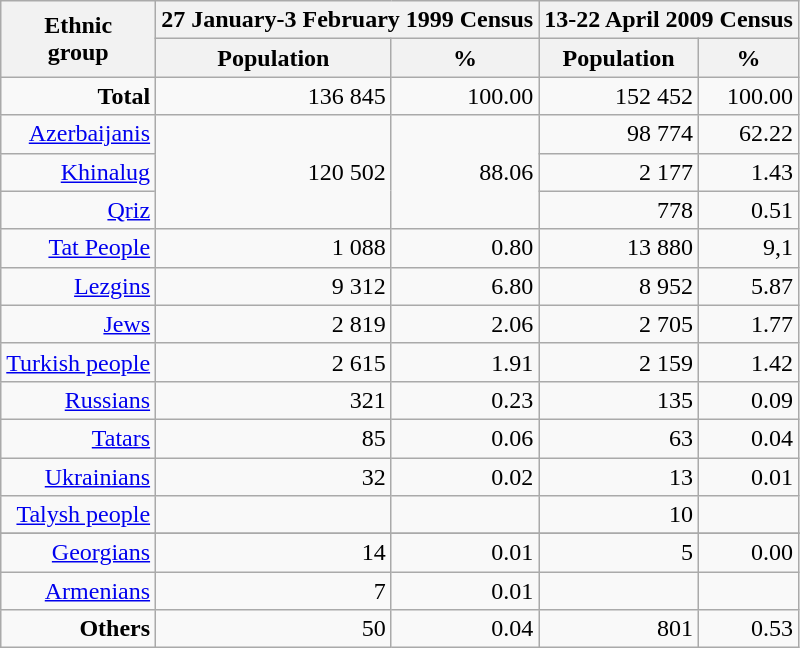<table class="wikitable" style="text-align: right;">
<tr>
<th rowspan="2">Ethnic<br>group</th>
<th colspan="2">27 January-3 February 1999 Census </th>
<th colspan="2">13-22 April 2009 Census </th>
</tr>
<tr>
<th>Population</th>
<th>%</th>
<th>Population</th>
<th>%</th>
</tr>
<tr>
<td><strong>Total</strong></td>
<td>136 845</td>
<td>100.00</td>
<td>152 452</td>
<td>100.00</td>
</tr>
<tr>
<td><a href='#'>Azerbaijanis</a></td>
<td rowspan="3">120 502</td>
<td rowspan="3">88.06</td>
<td>98 774</td>
<td>62.22</td>
</tr>
<tr>
<td><a href='#'>Khinalug</a></td>
<td>2 177</td>
<td>1.43</td>
</tr>
<tr>
<td><a href='#'>Qriz</a></td>
<td>778</td>
<td>0.51</td>
</tr>
<tr>
<td><a href='#'>Tat People</a></td>
<td>1 088</td>
<td>0.80</td>
<td>13 880</td>
<td>9,1</td>
</tr>
<tr>
<td><a href='#'>Lezgins</a></td>
<td>9 312</td>
<td>6.80</td>
<td>8 952</td>
<td>5.87</td>
</tr>
<tr>
<td><a href='#'>Jews</a></td>
<td>2 819</td>
<td>2.06</td>
<td>2 705</td>
<td>1.77</td>
</tr>
<tr>
<td><a href='#'>Turkish people</a></td>
<td>2 615</td>
<td>1.91</td>
<td>2 159</td>
<td>1.42</td>
</tr>
<tr>
<td><a href='#'>Russians</a></td>
<td>321</td>
<td>0.23</td>
<td>135</td>
<td>0.09</td>
</tr>
<tr>
<td><a href='#'>Tatars</a></td>
<td>85</td>
<td>0.06</td>
<td>63</td>
<td>0.04</td>
</tr>
<tr>
<td><a href='#'>Ukrainians</a></td>
<td>32</td>
<td>0.02</td>
<td>13</td>
<td>0.01</td>
</tr>
<tr>
<td><a href='#'>Talysh people</a></td>
<td></td>
<td></td>
<td>10</td>
<td></td>
</tr>
<tr 0.01>
</tr>
<tr>
<td><a href='#'>Georgians</a></td>
<td>14</td>
<td>0.01</td>
<td>5</td>
<td>0.00</td>
</tr>
<tr>
<td><a href='#'>Armenians</a></td>
<td>7</td>
<td>0.01</td>
<td></td>
<td></td>
</tr>
<tr>
<td><strong>Others</strong></td>
<td>50</td>
<td>0.04</td>
<td>801</td>
<td>0.53</td>
</tr>
</table>
